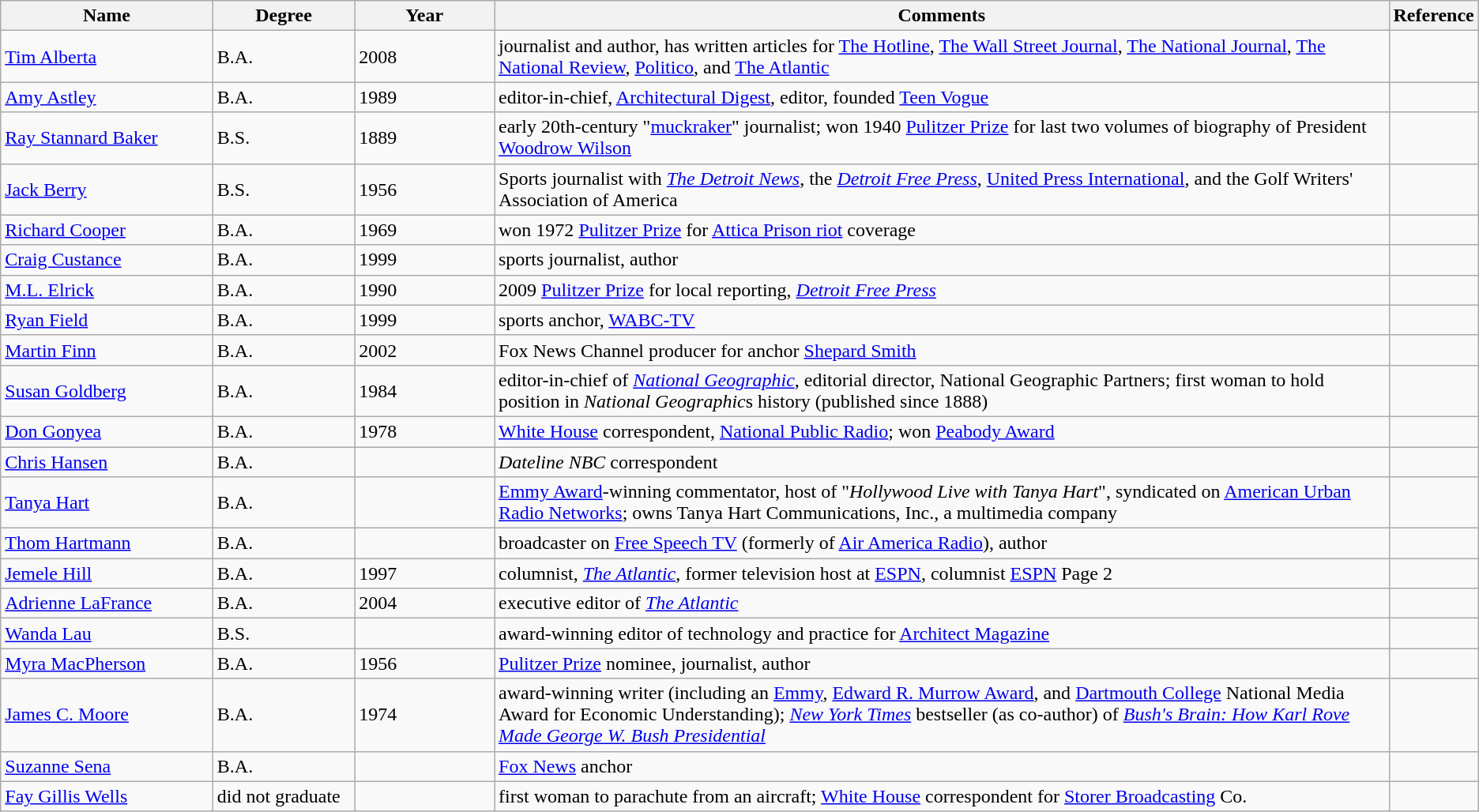<table class="wikitable sortable">
<tr>
<th style="width:15%;">Name</th>
<th style="width:10%;">Degree</th>
<th style="width:10%;">Year</th>
<th style="width:65%;">Comments</th>
<th style="width:5%;">Reference</th>
</tr>
<tr>
<td><a href='#'>Tim Alberta</a></td>
<td>B.A.</td>
<td>2008</td>
<td>journalist and author, has written articles for <a href='#'>The Hotline</a>, <a href='#'>The Wall Street Journal</a>, <a href='#'>The National Journal</a>, <a href='#'>The National Review</a>, <a href='#'>Politico</a>, and <a href='#'>The Atlantic</a></td>
<td></td>
</tr>
<tr>
<td><a href='#'>Amy Astley</a></td>
<td>B.A.</td>
<td>1989</td>
<td>editor-in-chief, <a href='#'>Architectural Digest</a>, editor, founded <a href='#'>Teen Vogue</a></td>
<td></td>
</tr>
<tr>
<td><a href='#'>Ray Stannard Baker</a></td>
<td>B.S.</td>
<td>1889</td>
<td>early 20th-century "<a href='#'>muckraker</a>" journalist; won 1940 <a href='#'>Pulitzer Prize</a> for last two volumes of biography of President <a href='#'>Woodrow Wilson</a></td>
<td></td>
</tr>
<tr>
<td><a href='#'>Jack Berry</a></td>
<td>B.S.</td>
<td>1956</td>
<td>Sports journalist with <em><a href='#'>The Detroit News</a></em>, the <em><a href='#'>Detroit Free Press</a></em>, <a href='#'>United Press International</a>, and the Golf Writers' Association of America</td>
<td></td>
</tr>
<tr>
<td><a href='#'>Richard Cooper</a></td>
<td>B.A.</td>
<td>1969</td>
<td>won 1972 <a href='#'>Pulitzer Prize</a> for <a href='#'>Attica Prison riot</a> coverage</td>
<td></td>
</tr>
<tr>
<td><a href='#'>Craig Custance</a></td>
<td>B.A.</td>
<td>1999</td>
<td>sports journalist, author</td>
<td></td>
</tr>
<tr>
<td><a href='#'>M.L. Elrick</a></td>
<td>B.A.</td>
<td>1990</td>
<td>2009 <a href='#'>Pulitzer Prize</a> for local reporting, <em><a href='#'>Detroit Free Press</a></em></td>
<td></td>
</tr>
<tr>
<td><a href='#'>Ryan Field</a></td>
<td>B.A.</td>
<td>1999</td>
<td>sports anchor, <a href='#'>WABC-TV</a></td>
<td></td>
</tr>
<tr>
<td><a href='#'>Martin Finn</a></td>
<td>B.A.</td>
<td>2002</td>
<td>Fox News Channel producer for anchor <a href='#'>Shepard Smith</a></td>
<td></td>
</tr>
<tr>
<td><a href='#'>Susan Goldberg</a></td>
<td>B.A.</td>
<td>1984</td>
<td>editor-in-chief of <em><a href='#'>National Geographic</a></em>, editorial director, National Geographic Partners; first woman to hold position in <em>National Geographic</em>s history (published since 1888)</td>
<td></td>
</tr>
<tr>
<td><a href='#'>Don Gonyea</a></td>
<td>B.A.</td>
<td>1978</td>
<td><a href='#'>White House</a> correspondent, <a href='#'>National Public Radio</a>; won <a href='#'>Peabody Award</a></td>
<td></td>
</tr>
<tr>
<td><a href='#'>Chris Hansen</a></td>
<td>B.A.</td>
<td></td>
<td><em>Dateline NBC</em> correspondent</td>
<td></td>
</tr>
<tr>
<td><a href='#'>Tanya Hart</a></td>
<td>B.A.</td>
<td></td>
<td><a href='#'>Emmy Award</a>-winning commentator, host of "<em>Hollywood Live with Tanya Hart</em>", syndicated on <a href='#'>American Urban Radio Networks</a>; owns Tanya Hart Communications, Inc., a multimedia company</td>
<td></td>
</tr>
<tr>
<td><a href='#'>Thom Hartmann</a></td>
<td>B.A.</td>
<td></td>
<td>broadcaster on <a href='#'>Free Speech TV</a> (formerly of <a href='#'>Air America Radio</a>), author</td>
<td></td>
</tr>
<tr>
<td><a href='#'>Jemele Hill</a></td>
<td>B.A.</td>
<td>1997</td>
<td>columnist, <em><a href='#'>The Atlantic</a></em>, former television host at <a href='#'>ESPN</a>, columnist <a href='#'>ESPN</a> Page 2</td>
<td></td>
</tr>
<tr>
<td><a href='#'>Adrienne LaFrance</a></td>
<td>B.A.</td>
<td>2004</td>
<td>executive editor of <em><a href='#'>The Atlantic</a></em></td>
<td></td>
</tr>
<tr>
<td><a href='#'>Wanda Lau</a></td>
<td>B.S.</td>
<td></td>
<td>award-winning editor of technology and practice for <a href='#'>Architect Magazine</a></td>
<td></td>
</tr>
<tr>
<td><a href='#'>Myra MacPherson</a></td>
<td>B.A.</td>
<td>1956</td>
<td><a href='#'>Pulitzer Prize</a> nominee, journalist, author</td>
<td></td>
</tr>
<tr>
<td><a href='#'>James C. Moore</a></td>
<td>B.A.</td>
<td>1974</td>
<td>award-winning writer (including an <a href='#'>Emmy</a>, <a href='#'>Edward R. Murrow Award</a>, and <a href='#'>Dartmouth College</a> National Media Award for Economic Understanding); <em><a href='#'>New York Times</a></em> bestseller (as co-author) of <em><a href='#'>Bush's Brain: How Karl Rove Made George W. Bush Presidential</a></em></td>
<td></td>
</tr>
<tr>
<td><a href='#'>Suzanne Sena</a></td>
<td>B.A.</td>
<td></td>
<td><a href='#'>Fox News</a> anchor</td>
<td></td>
</tr>
<tr>
<td><a href='#'>Fay Gillis Wells</a></td>
<td>did not graduate</td>
<td></td>
<td>first woman to parachute from an aircraft; <a href='#'>White House</a> correspondent for <a href='#'>Storer Broadcasting</a> Co.</td>
<td></td>
</tr>
</table>
